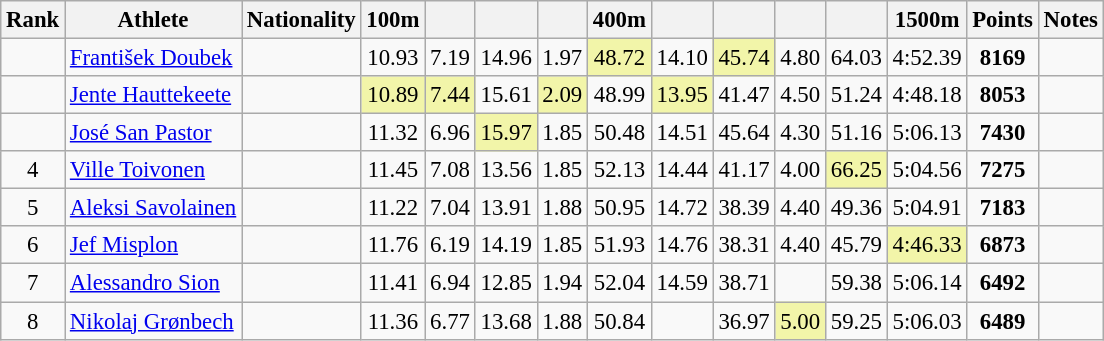<table class="wikitable sortable" style=" text-align:center; font-size:95%;">
<tr>
<th>Rank</th>
<th>Athlete</th>
<th>Nationality</th>
<th>100m</th>
<th></th>
<th></th>
<th></th>
<th>400m</th>
<th></th>
<th></th>
<th></th>
<th></th>
<th>1500m</th>
<th>Points</th>
<th>Notes</th>
</tr>
<tr>
<td></td>
<td align=left><a href='#'>František Doubek</a></td>
<td align=left></td>
<td>10.93</td>
<td>7.19</td>
<td>14.96</td>
<td>1.97 </td>
<td bgcolor=#F2F5A9>48.72 </td>
<td>14.10 </td>
<td bgcolor=#F2F5A9>45.74 </td>
<td>4.80 </td>
<td>64.03 </td>
<td>4:52.39</td>
<td><strong>8169</strong></td>
<td></td>
</tr>
<tr>
<td></td>
<td align=left><a href='#'>Jente Hauttekeete</a></td>
<td align=left></td>
<td bgcolor=#F2F5A9>10.89</td>
<td bgcolor=#F2F5A9>7.44</td>
<td>15.61</td>
<td bgcolor=#F2F5A9>2.09</td>
<td>48.99 </td>
<td bgcolor=#F2F5A9>13.95 </td>
<td>41.47</td>
<td>4.50</td>
<td>51.24</td>
<td>4:48.18</td>
<td><strong>8053</strong></td>
<td></td>
</tr>
<tr>
<td></td>
<td align=left><a href='#'>José San Pastor</a></td>
<td align=left></td>
<td>11.32</td>
<td>6.96</td>
<td bgcolor=#F2F5A9>15.97</td>
<td>1.85 </td>
<td>50.48 </td>
<td>14.51 </td>
<td>45.64</td>
<td>4.30</td>
<td>51.16</td>
<td>5:06.13</td>
<td><strong>7430</strong></td>
<td></td>
</tr>
<tr>
<td>4</td>
<td align=left><a href='#'>Ville Toivonen</a></td>
<td align=left></td>
<td>11.45</td>
<td>7.08</td>
<td>13.56</td>
<td>1.85</td>
<td>52.13 </td>
<td>14.44 </td>
<td>41.17</td>
<td>4.00</td>
<td bgcolor=#F2F5A9>66.25 </td>
<td>5:04.56</td>
<td><strong>7275</strong></td>
<td></td>
</tr>
<tr>
<td>5</td>
<td align=left><a href='#'>Aleksi Savolainen</a></td>
<td align=left></td>
<td>11.22 </td>
<td>7.04 </td>
<td>13.91</td>
<td>1.88</td>
<td>50.95</td>
<td>14.72 </td>
<td>38.39 </td>
<td>4.40</td>
<td>49.36</td>
<td>5:04.91</td>
<td><strong>7183</strong></td>
<td></td>
</tr>
<tr>
<td>6</td>
<td align=left><a href='#'>Jef Misplon</a></td>
<td align=left></td>
<td>11.76</td>
<td>6.19</td>
<td>14.19</td>
<td>1.85</td>
<td>51.93</td>
<td>14.76</td>
<td>38.31</td>
<td>4.40</td>
<td>45.79</td>
<td bgcolor=#F2F5A9>4:46.33</td>
<td><strong>6873</strong></td>
<td></td>
</tr>
<tr>
<td>7</td>
<td align=left><a href='#'>Alessandro Sion</a></td>
<td align=left></td>
<td>11.41</td>
<td>6.94</td>
<td>12.85</td>
<td>1.94</td>
<td>52.04</td>
<td>14.59</td>
<td>38.71</td>
<td></td>
<td>59.38</td>
<td>5:06.14</td>
<td><strong>6492</strong></td>
<td></td>
</tr>
<tr>
<td>8</td>
<td align=left><a href='#'>Nikolaj Grønbech</a></td>
<td align=left></td>
<td>11.36 </td>
<td>6.77</td>
<td>13.68</td>
<td>1.88</td>
<td>50.84 </td>
<td></td>
<td>36.97</td>
<td bgcolor=#F2F5A9>5.00 </td>
<td>59.25 </td>
<td>5:06.03</td>
<td><strong>6489</strong></td>
<td></td>
</tr>
</table>
